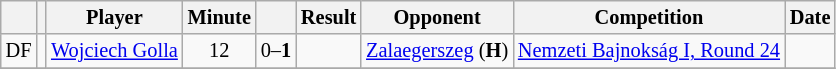<table class="wikitable sortable sticky-header" style="text-align:center; font-size:85%;">
<tr>
<th></th>
<th></th>
<th>Player</th>
<th>Minute</th>
<th></th>
<th>Result</th>
<th>Opponent</th>
<th>Competition</th>
<th>Date</th>
</tr>
<tr>
<td>DF</td>
<td></td>
<td><a href='#'>Wojciech Golla</a></td>
<td>12</td>
<td>0–<strong>1</strong></td>
<td></td>
<td><a href='#'>Zalaegerszeg</a> (<strong>H</strong>)</td>
<td><a href='#'>Nemzeti Bajnokság I, Round 24</a></td>
<td></td>
</tr>
<tr>
</tr>
</table>
